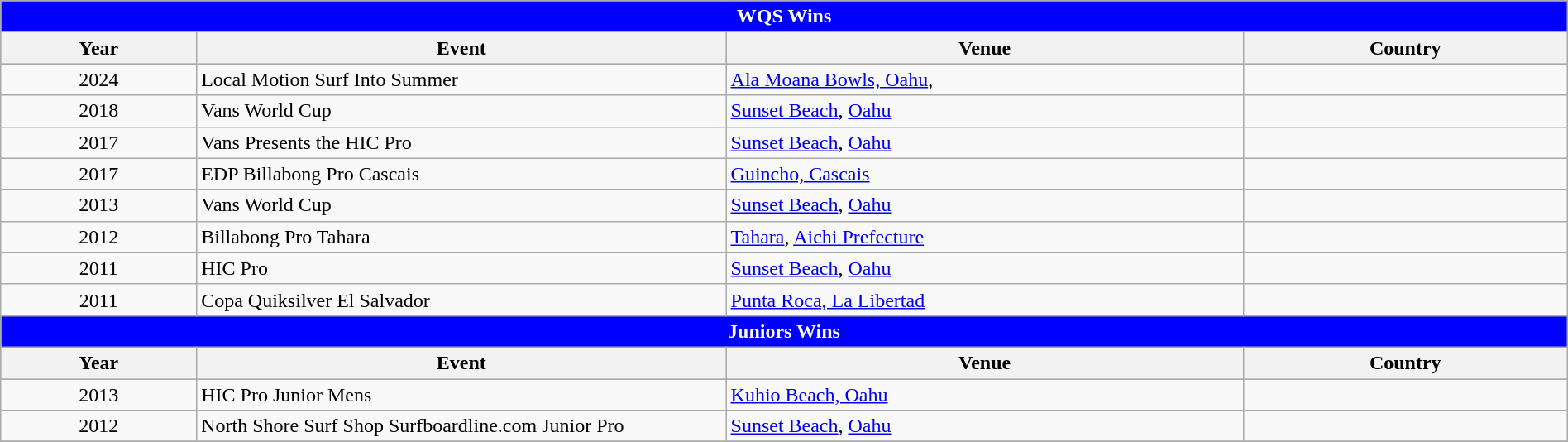<table class="wikitable" style="width:100%;">
<tr bgcolor=skyblue>
<td colspan=4; style="background: blue; color: white" align="center"><strong>WQS Wins</strong></td>
</tr>
<tr bgcolor=#bdb76b>
<th>Year</th>
<th>Event</th>
<th>Venue</th>
<th>Country</th>
</tr>
<tr>
<td style=text-align:center>2024</td>
<td>Local Motion Surf Into Summer</td>
<td><a href='#'>Ala Moana Bowls, Oahu</a>,</td>
<td></td>
</tr>
<tr>
<td style=text-align:center>2018</td>
<td>Vans World Cup</td>
<td><a href='#'>Sunset Beach</a>, <a href='#'>Oahu</a></td>
<td></td>
</tr>
<tr>
<td style=text-align:center>2017</td>
<td>Vans Presents the HIC Pro</td>
<td><a href='#'>Sunset Beach</a>, <a href='#'>Oahu</a></td>
<td></td>
</tr>
<tr>
<td style=text-align:center>2017</td>
<td>EDP Billabong Pro Cascais</td>
<td><a href='#'>Guincho, Cascais</a></td>
<td></td>
</tr>
<tr>
<td style=text-align:center>2013</td>
<td>Vans World Cup</td>
<td><a href='#'>Sunset Beach</a>, <a href='#'>Oahu</a></td>
<td></td>
</tr>
<tr>
<td style=text-align:center>2012</td>
<td>Billabong Pro Tahara</td>
<td><a href='#'>Tahara</a>, <a href='#'>Aichi Prefecture</a></td>
<td></td>
</tr>
<tr>
<td style=text-align:center>2011</td>
<td>HIC Pro</td>
<td><a href='#'>Sunset Beach</a>, <a href='#'>Oahu</a></td>
<td></td>
</tr>
<tr>
<td style=text-align:center>2011</td>
<td>Copa Quiksilver El Salvador</td>
<td><a href='#'>Punta Roca, La Libertad</a></td>
<td></td>
</tr>
<tr>
<td colspan=4; style="background: blue; color: white" align="center"><strong>Juniors Wins</strong></td>
</tr>
<tr bgcolor=#bdb76b>
<th>Year</th>
<th width=   33.8%>Event</th>
<th width=     33%>Venue</th>
<th>Country</th>
</tr>
<tr>
<td style=text-align:center>2013</td>
<td>HIC Pro Junior Mens</td>
<td><a href='#'>Kuhio Beach, Oahu</a></td>
<td></td>
</tr>
<tr>
<td style=text-align:center>2012</td>
<td>North Shore Surf Shop Surfboardline.com Junior Pro</td>
<td><a href='#'>Sunset Beach</a>, <a href='#'>Oahu</a></td>
<td></td>
</tr>
<tr>
</tr>
</table>
